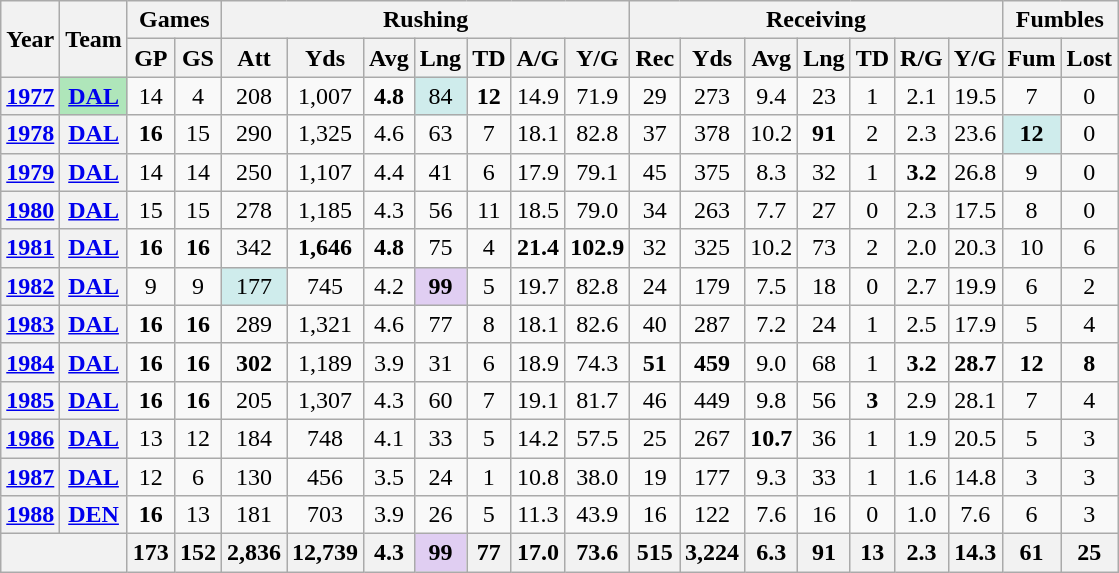<table class="wikitable" style="text-align:center;">
<tr>
<th rowspan="2">Year</th>
<th rowspan="2">Team</th>
<th colspan="2">Games</th>
<th colspan="7">Rushing</th>
<th colspan="7">Receiving</th>
<th colspan="2">Fumbles</th>
</tr>
<tr>
<th>GP</th>
<th>GS</th>
<th>Att</th>
<th>Yds</th>
<th>Avg</th>
<th>Lng</th>
<th>TD</th>
<th>A/G</th>
<th>Y/G</th>
<th>Rec</th>
<th>Yds</th>
<th>Avg</th>
<th>Lng</th>
<th>TD</th>
<th>R/G</th>
<th>Y/G</th>
<th>Fum</th>
<th>Lost</th>
</tr>
<tr>
<th><a href='#'>1977</a></th>
<th style="background:#afe6ba;"><a href='#'>DAL</a></th>
<td>14</td>
<td>4</td>
<td>208</td>
<td>1,007</td>
<td><strong>4.8</strong></td>
<td style="background:#cfecec">84</td>
<td><strong>12</strong></td>
<td>14.9</td>
<td>71.9</td>
<td>29</td>
<td>273</td>
<td>9.4</td>
<td>23</td>
<td>1</td>
<td>2.1</td>
<td>19.5</td>
<td>7</td>
<td>0</td>
</tr>
<tr>
<th><a href='#'>1978</a></th>
<th><a href='#'>DAL</a></th>
<td><strong>16</strong></td>
<td>15</td>
<td>290</td>
<td>1,325</td>
<td>4.6</td>
<td>63</td>
<td>7</td>
<td>18.1</td>
<td>82.8</td>
<td>37</td>
<td>378</td>
<td>10.2</td>
<td><strong>91</strong></td>
<td>2</td>
<td>2.3</td>
<td>23.6</td>
<td style="background:#cfecec"><strong>12</strong></td>
<td>0</td>
</tr>
<tr>
<th><a href='#'>1979</a></th>
<th><a href='#'>DAL</a></th>
<td>14</td>
<td>14</td>
<td>250</td>
<td>1,107</td>
<td>4.4</td>
<td>41</td>
<td>6</td>
<td>17.9</td>
<td>79.1</td>
<td>45</td>
<td>375</td>
<td>8.3</td>
<td>32</td>
<td>1</td>
<td><strong>3.2</strong></td>
<td>26.8</td>
<td>9</td>
<td>0</td>
</tr>
<tr>
<th><a href='#'>1980</a></th>
<th><a href='#'>DAL</a></th>
<td>15</td>
<td>15</td>
<td>278</td>
<td>1,185</td>
<td>4.3</td>
<td>56</td>
<td>11</td>
<td>18.5</td>
<td>79.0</td>
<td>34</td>
<td>263</td>
<td>7.7</td>
<td>27</td>
<td>0</td>
<td>2.3</td>
<td>17.5</td>
<td>8</td>
<td>0</td>
</tr>
<tr>
<th><a href='#'>1981</a></th>
<th><a href='#'>DAL</a></th>
<td><strong>16</strong></td>
<td><strong>16</strong></td>
<td>342</td>
<td><strong>1,646</strong></td>
<td><strong>4.8</strong></td>
<td>75</td>
<td>4</td>
<td><strong>21.4</strong></td>
<td><strong>102.9</strong></td>
<td>32</td>
<td>325</td>
<td>10.2</td>
<td>73</td>
<td>2</td>
<td>2.0</td>
<td>20.3</td>
<td>10</td>
<td>6</td>
</tr>
<tr>
<th><a href='#'>1982</a></th>
<th><a href='#'>DAL</a></th>
<td>9</td>
<td>9</td>
<td style="background:#cfecec;">177</td>
<td>745</td>
<td>4.2</td>
<td style="background:#e0cef2;"><strong>99</strong></td>
<td>5</td>
<td>19.7</td>
<td>82.8</td>
<td>24</td>
<td>179</td>
<td>7.5</td>
<td>18</td>
<td>0</td>
<td>2.7</td>
<td>19.9</td>
<td>6</td>
<td>2</td>
</tr>
<tr>
<th><a href='#'>1983</a></th>
<th><a href='#'>DAL</a></th>
<td><strong>16</strong></td>
<td><strong>16</strong></td>
<td>289</td>
<td>1,321</td>
<td>4.6</td>
<td>77</td>
<td>8</td>
<td>18.1</td>
<td>82.6</td>
<td>40</td>
<td>287</td>
<td>7.2</td>
<td>24</td>
<td>1</td>
<td>2.5</td>
<td>17.9</td>
<td>5</td>
<td>4</td>
</tr>
<tr>
<th><a href='#'>1984</a></th>
<th><a href='#'>DAL</a></th>
<td><strong>16</strong></td>
<td><strong>16</strong></td>
<td><strong>302</strong></td>
<td>1,189</td>
<td>3.9</td>
<td>31</td>
<td>6</td>
<td>18.9</td>
<td>74.3</td>
<td><strong>51</strong></td>
<td><strong>459</strong></td>
<td>9.0</td>
<td>68</td>
<td>1</td>
<td><strong>3.2</strong></td>
<td><strong>28.7</strong></td>
<td><strong>12</strong></td>
<td><strong>8</strong></td>
</tr>
<tr>
<th><a href='#'>1985</a></th>
<th><a href='#'>DAL</a></th>
<td><strong>16</strong></td>
<td><strong>16</strong></td>
<td>205</td>
<td>1,307</td>
<td>4.3</td>
<td>60</td>
<td>7</td>
<td>19.1</td>
<td>81.7</td>
<td>46</td>
<td>449</td>
<td>9.8</td>
<td>56</td>
<td><strong>3</strong></td>
<td>2.9</td>
<td>28.1</td>
<td>7</td>
<td>4</td>
</tr>
<tr>
<th><a href='#'>1986</a></th>
<th><a href='#'>DAL</a></th>
<td>13</td>
<td>12</td>
<td>184</td>
<td>748</td>
<td>4.1</td>
<td>33</td>
<td>5</td>
<td>14.2</td>
<td>57.5</td>
<td>25</td>
<td>267</td>
<td><strong>10.7</strong></td>
<td>36</td>
<td>1</td>
<td>1.9</td>
<td>20.5</td>
<td>5</td>
<td>3</td>
</tr>
<tr>
<th><a href='#'>1987</a></th>
<th><a href='#'>DAL</a></th>
<td>12</td>
<td>6</td>
<td>130</td>
<td>456</td>
<td>3.5</td>
<td>24</td>
<td>1</td>
<td>10.8</td>
<td>38.0</td>
<td>19</td>
<td>177</td>
<td>9.3</td>
<td>33</td>
<td>1</td>
<td>1.6</td>
<td>14.8</td>
<td>3</td>
<td>3</td>
</tr>
<tr>
<th><a href='#'>1988</a></th>
<th><a href='#'>DEN</a></th>
<td><strong>16</strong></td>
<td>13</td>
<td>181</td>
<td>703</td>
<td>3.9</td>
<td>26</td>
<td>5</td>
<td>11.3</td>
<td>43.9</td>
<td>16</td>
<td>122</td>
<td>7.6</td>
<td>16</td>
<td>0</td>
<td>1.0</td>
<td>7.6</td>
<td>6</td>
<td>3</td>
</tr>
<tr>
<th colspan="2"></th>
<th>173</th>
<th>152</th>
<th>2,836</th>
<th>12,739</th>
<th>4.3</th>
<th style="background:#e0cef2;">99</th>
<th>77</th>
<th>17.0</th>
<th>73.6</th>
<th>515</th>
<th>3,224</th>
<th>6.3</th>
<th>91</th>
<th>13</th>
<th>2.3</th>
<th>14.3</th>
<th>61</th>
<th>25</th>
</tr>
</table>
